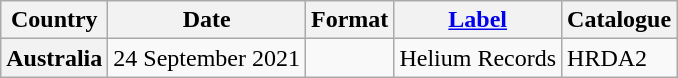<table class="wikitable plainrowheaders">
<tr>
<th scope="col">Country</th>
<th scope="col">Date</th>
<th scope="col">Format</th>
<th scope="col"><a href='#'>Label</a></th>
<th scope="col">Catalogue</th>
</tr>
<tr>
<th scope="row">Australia</th>
<td>24 September 2021</td>
<td></td>
<td>Helium Records</td>
<td>HRDA2</td>
</tr>
</table>
